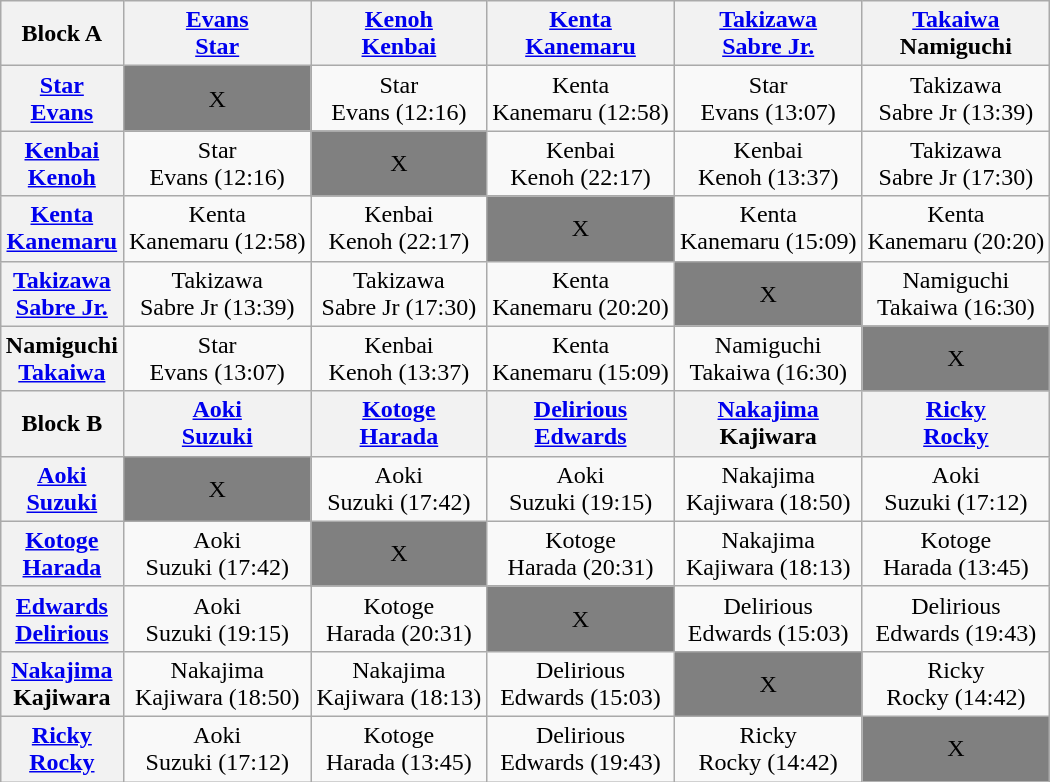<table class="wikitable" style="margin: 1em auto 1em auto">
<tr>
<th>Block A</th>
<th><a href='#'>Evans</a><br><a href='#'>Star</a></th>
<th><a href='#'>Kenoh</a><br><a href='#'>Kenbai</a></th>
<th><a href='#'>Kenta</a><br><a href='#'>Kanemaru</a></th>
<th><a href='#'>Takizawa</a><br><a href='#'>Sabre Jr.</a></th>
<th><a href='#'>Takaiwa</a><br>Namiguchi</th>
</tr>
<tr align="center">
<th><a href='#'>Star</a><br><a href='#'>Evans</a></th>
<td bgcolor=Grey>X</td>
<td>Star<br>Evans (12:16)</td>
<td>Kenta<br>Kanemaru (12:58)</td>
<td>Star<br>Evans (13:07)</td>
<td>Takizawa<br>Sabre Jr (13:39)</td>
</tr>
<tr align="center">
<th><a href='#'>Kenbai</a><br><a href='#'>Kenoh</a></th>
<td>Star<br>Evans (12:16)</td>
<td bgcolor=Grey>X</td>
<td>Kenbai<br>Kenoh (22:17)</td>
<td>Kenbai<br>Kenoh (13:37)</td>
<td>Takizawa<br>Sabre Jr (17:30)</td>
</tr>
<tr align="center">
<th><a href='#'>Kenta</a><br><a href='#'>Kanemaru</a></th>
<td>Kenta<br>Kanemaru (12:58)</td>
<td>Kenbai<br>Kenoh (22:17)</td>
<td bgcolor=Grey>X</td>
<td>Kenta<br>Kanemaru (15:09)</td>
<td>Kenta<br>Kanemaru (20:20)</td>
</tr>
<tr align="center">
<th><a href='#'>Takizawa</a><br><a href='#'>Sabre Jr.</a></th>
<td>Takizawa<br>Sabre Jr (13:39)</td>
<td>Takizawa<br>Sabre Jr (17:30)</td>
<td>Kenta<br>Kanemaru (20:20)</td>
<td bgcolor=Grey>X</td>
<td>Namiguchi<br>Takaiwa (16:30)</td>
</tr>
<tr align="center">
<th>Namiguchi<br><a href='#'>Takaiwa</a></th>
<td>Star<br>Evans (13:07)</td>
<td>Kenbai<br>Kenoh (13:37)</td>
<td>Kenta<br>Kanemaru (15:09)</td>
<td>Namiguchi<br>Takaiwa (16:30)</td>
<td bgcolor=grey>X</td>
</tr>
<tr align="center">
<th>Block B</th>
<th><a href='#'>Aoki</a><br><a href='#'>Suzuki</a></th>
<th><a href='#'>Kotoge</a><br><a href='#'>Harada</a></th>
<th><a href='#'>Delirious</a><br><a href='#'>Edwards</a></th>
<th><a href='#'>Nakajima</a><br>Kajiwara</th>
<th><a href='#'>Ricky</a><br><a href='#'>Rocky</a></th>
</tr>
<tr align="center">
<th><a href='#'>Aoki</a><br><a href='#'>Suzuki</a></th>
<td bgcolor=Grey>X</td>
<td>Aoki<br>Suzuki (17:42)</td>
<td>Aoki<br>Suzuki (19:15)</td>
<td>Nakajima<br>Kajiwara (18:50)</td>
<td>Aoki<br>Suzuki (17:12)</td>
</tr>
<tr align="center">
<th><a href='#'>Kotoge</a><br><a href='#'>Harada</a></th>
<td>Aoki<br>Suzuki (17:42)</td>
<td bgcolor=Grey>X</td>
<td Atsushi Kotoge>Kotoge<br>Harada (20:31)</td>
<td>Nakajima<br>Kajiwara (18:13)</td>
<td>Kotoge<br>Harada (13:45)</td>
</tr>
<tr align="center">
<th><a href='#'>Edwards</a><br><a href='#'>Delirious</a></th>
<td>Aoki<br>Suzuki (19:15)</td>
<td>Kotoge<br>Harada (20:31)</td>
<td bgcolor=Grey>X</td>
<td>Delirious<br>Edwards (15:03)</td>
<td>Delirious<br>Edwards (19:43)</td>
</tr>
<tr align="center">
<th><a href='#'>Nakajima</a><br>Kajiwara</th>
<td>Nakajima<br>Kajiwara (18:50)</td>
<td>Nakajima<br>Kajiwara (18:13)</td>
<td>Delirious<br>Edwards (15:03)</td>
<td bgcolor=Grey>X</td>
<td>Ricky<br>Rocky (14:42)</td>
</tr>
<tr align="center">
<th><a href='#'>Ricky</a><br><a href='#'>Rocky</a></th>
<td>Aoki<br>Suzuki (17:12)</td>
<td>Kotoge<br>Harada (13:45)</td>
<td>Delirious<br>Edwards (19:43)</td>
<td>Ricky<br>Rocky (14:42)</td>
<td bgcolor=Grey>X</td>
</tr>
</table>
